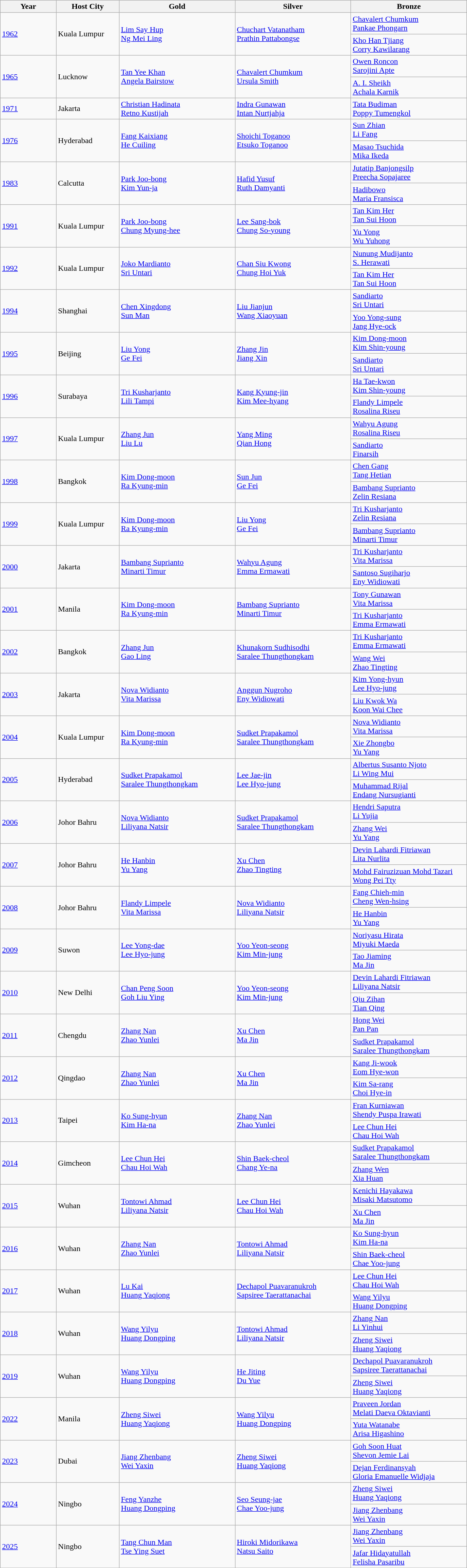<table class="wikitable" style="text-align: left; width: 950px;">
<tr>
<th width="150">Year</th>
<th width="150">Host City</th>
<th width="300">Gold</th>
<th width="300">Silver</th>
<th width="300">Bronze</th>
</tr>
<tr>
<td rowspan=2><a href='#'>1962</a></td>
<td rowspan=2>Kuala Lumpur</td>
<td rowspan=2> <a href='#'>Lim Say Hup</a><br> <a href='#'>Ng Mei Ling</a></td>
<td rowspan=2> <a href='#'>Chuchart Vatanatham</a><br> <a href='#'>Prathin Pattabongse</a></td>
<td> <a href='#'>Chavalert Chumkum</a><br> <a href='#'>Pankae Phongarn</a></td>
</tr>
<tr>
<td> <a href='#'>Kho Han Tjiang</a><br> <a href='#'>Corry Kawilarang</a></td>
</tr>
<tr>
<td rowspan=2><a href='#'>1965</a></td>
<td rowspan=2>Lucknow</td>
<td rowspan=2> <a href='#'>Tan Yee Khan</a><br> <a href='#'>Angela Bairstow</a></td>
<td rowspan=2> <a href='#'>Chavalert Chumkum</a><br> <a href='#'>Ursula Smith</a></td>
<td> <a href='#'>Owen Roncon</a><br> <a href='#'>Sarojini Apte</a></td>
</tr>
<tr>
<td> <a href='#'>A. I. Sheikh</a><br> <a href='#'>Achala Karnik</a></td>
</tr>
<tr>
<td><a href='#'>1971</a></td>
<td>Jakarta</td>
<td> <a href='#'>Christian Hadinata</a><br> <a href='#'>Retno Kustijah</a></td>
<td> <a href='#'>Indra Gunawan</a><br> <a href='#'>Intan Nurtjahja</a></td>
<td> <a href='#'>Tata Budiman</a><br> <a href='#'>Poppy Tumengkol</a></td>
</tr>
<tr>
<td rowspan=2><a href='#'>1976</a></td>
<td rowspan=2>Hyderabad</td>
<td rowspan=2> <a href='#'>Fang Kaixiang</a><br> <a href='#'>He Cuiling</a></td>
<td rowspan=2> <a href='#'>Shoichi Toganoo</a><br> <a href='#'>Etsuko Toganoo</a></td>
<td> <a href='#'>Sun Zhian</a><br> <a href='#'>Li Fang</a></td>
</tr>
<tr>
<td> <a href='#'>Masao Tsuchida</a><br> <a href='#'>Mika Ikeda</a></td>
</tr>
<tr>
<td rowspan=2><a href='#'>1983</a></td>
<td rowspan=2>Calcutta</td>
<td rowspan=2> <a href='#'>Park Joo-bong</a><br> <a href='#'>Kim Yun-ja</a></td>
<td rowspan=2> <a href='#'>Hafid Yusuf</a><br> <a href='#'>Ruth Damyanti</a></td>
<td> <a href='#'>Jutatip Banjongsilp</a><br> <a href='#'>Preecha Sopajaree</a></td>
</tr>
<tr>
<td> <a href='#'>Hadibowo</a><br> <a href='#'>Maria Fransisca</a></td>
</tr>
<tr>
<td rowspan=2><a href='#'>1991</a></td>
<td rowspan=2>Kuala Lumpur</td>
<td rowspan=2> <a href='#'>Park Joo-bong</a><br> <a href='#'>Chung Myung-hee</a></td>
<td rowspan=2> <a href='#'>Lee Sang-bok</a><br> <a href='#'>Chung So-young</a></td>
<td> <a href='#'>Tan Kim Her</a><br> <a href='#'>Tan Sui Hoon</a></td>
</tr>
<tr>
<td> <a href='#'>Yu Yong</a><br> <a href='#'>Wu Yuhong</a></td>
</tr>
<tr>
<td rowspan=2><a href='#'>1992</a></td>
<td rowspan=2>Kuala Lumpur</td>
<td rowspan=2> <a href='#'>Joko Mardianto</a><br> <a href='#'>Sri Untari</a></td>
<td rowspan=2> <a href='#'>Chan Siu Kwong</a><br> <a href='#'>Chung Hoi Yuk</a></td>
<td> <a href='#'>Nunung Mudijanto</a><br> <a href='#'>S. Herawati</a></td>
</tr>
<tr>
<td> <a href='#'>Tan Kim Her</a><br> <a href='#'>Tan Sui Hoon</a></td>
</tr>
<tr>
<td rowspan=2><a href='#'>1994</a></td>
<td rowspan=2>Shanghai</td>
<td rowspan=2> <a href='#'>Chen Xingdong</a><br> <a href='#'>Sun Man</a></td>
<td rowspan=2> <a href='#'>Liu Jianjun</a><br> <a href='#'>Wang Xiaoyuan</a></td>
<td> <a href='#'>Sandiarto</a><br> <a href='#'>Sri Untari</a></td>
</tr>
<tr>
<td> <a href='#'>Yoo Yong-sung</a><br> <a href='#'>Jang Hye-ock</a></td>
</tr>
<tr>
<td rowspan=2><a href='#'>1995</a></td>
<td rowspan=2>Beijing</td>
<td rowspan=2> <a href='#'>Liu Yong</a><br> <a href='#'>Ge Fei</a></td>
<td rowspan=2> <a href='#'>Zhang Jin</a><br> <a href='#'>Jiang Xin</a></td>
<td> <a href='#'>Kim Dong-moon</a><br> <a href='#'>Kim Shin-young</a></td>
</tr>
<tr>
<td> <a href='#'>Sandiarto</a><br> <a href='#'>Sri Untari</a></td>
</tr>
<tr>
<td rowspan=2><a href='#'>1996</a></td>
<td rowspan=2>Surabaya</td>
<td rowspan=2> <a href='#'>Tri Kusharjanto</a><br> <a href='#'>Lili Tampi</a></td>
<td rowspan=2> <a href='#'>Kang Kyung-jin</a><br> <a href='#'>Kim Mee-hyang</a></td>
<td> <a href='#'>Ha Tae-kwon</a><br> <a href='#'>Kim Shin-young</a></td>
</tr>
<tr>
<td> <a href='#'>Flandy Limpele</a><br> <a href='#'>Rosalina Riseu</a></td>
</tr>
<tr>
<td rowspan=2><a href='#'>1997</a></td>
<td rowspan=2>Kuala Lumpur</td>
<td rowspan=2> <a href='#'>Zhang Jun</a><br> <a href='#'>Liu Lu</a></td>
<td rowspan=2> <a href='#'>Yang Ming</a><br> <a href='#'>Qian Hong</a></td>
<td> <a href='#'>Wahyu Agung</a><br> <a href='#'>Rosalina Riseu</a></td>
</tr>
<tr>
<td> <a href='#'>Sandiarto</a><br> <a href='#'>Finarsih</a></td>
</tr>
<tr>
<td rowspan=2><a href='#'>1998</a></td>
<td rowspan=2>Bangkok</td>
<td rowspan=2> <a href='#'>Kim Dong-moon</a><br> <a href='#'>Ra Kyung-min</a></td>
<td rowspan=2> <a href='#'>Sun Jun</a><br> <a href='#'>Ge Fei</a></td>
<td> <a href='#'>Chen Gang</a><br> <a href='#'>Tang Hetian</a></td>
</tr>
<tr>
<td> <a href='#'>Bambang Suprianto</a><br> <a href='#'>Zelin Resiana</a></td>
</tr>
<tr>
<td rowspan=2><a href='#'>1999</a></td>
<td rowspan=2>Kuala Lumpur</td>
<td rowspan=2> <a href='#'>Kim Dong-moon</a><br> <a href='#'>Ra Kyung-min</a></td>
<td rowspan=2> <a href='#'>Liu Yong</a><br> <a href='#'>Ge Fei</a></td>
<td> <a href='#'>Tri Kusharjanto</a><br> <a href='#'>Zelin Resiana</a></td>
</tr>
<tr>
<td> <a href='#'>Bambang Suprianto</a><br> <a href='#'>Minarti Timur</a></td>
</tr>
<tr>
<td rowspan=2><a href='#'>2000</a></td>
<td rowspan=2>Jakarta</td>
<td rowspan=2> <a href='#'>Bambang Suprianto</a><br> <a href='#'>Minarti Timur</a></td>
<td rowspan=2> <a href='#'>Wahyu Agung</a><br> <a href='#'>Emma Ermawati</a></td>
<td> <a href='#'>Tri Kusharjanto</a><br> <a href='#'>Vita Marissa</a></td>
</tr>
<tr>
<td> <a href='#'>Santoso Sugiharjo</a><br> <a href='#'>Eny Widiowati</a></td>
</tr>
<tr>
<td rowspan=2><a href='#'>2001</a></td>
<td rowspan=2>Manila</td>
<td rowspan=2> <a href='#'>Kim Dong-moon</a><br> <a href='#'>Ra Kyung-min</a></td>
<td rowspan=2> <a href='#'>Bambang Suprianto</a><br> <a href='#'>Minarti Timur</a></td>
<td> <a href='#'>Tony Gunawan</a><br> <a href='#'>Vita Marissa</a></td>
</tr>
<tr>
<td> <a href='#'>Tri Kusharjanto</a><br> <a href='#'>Emma Ermawati</a></td>
</tr>
<tr>
<td rowspan=2><a href='#'>2002</a></td>
<td rowspan=2>Bangkok</td>
<td rowspan=2> <a href='#'>Zhang Jun</a><br> <a href='#'>Gao Ling</a></td>
<td rowspan=2> <a href='#'>Khunakorn Sudhisodhi</a><br> <a href='#'>Saralee Thungthongkam</a></td>
<td> <a href='#'>Tri Kusharjanto</a><br> <a href='#'>Emma Ermawati</a></td>
</tr>
<tr>
<td> <a href='#'>Wang Wei</a><br> <a href='#'>Zhao Tingting</a></td>
</tr>
<tr>
<td rowspan=2><a href='#'>2003</a></td>
<td rowspan=2>Jakarta</td>
<td rowspan=2> <a href='#'>Nova Widianto</a><br> <a href='#'>Vita Marissa</a></td>
<td rowspan=2> <a href='#'>Anggun Nugroho</a><br> <a href='#'>Eny Widiowati</a></td>
<td> <a href='#'>Kim Yong-hyun</a><br> <a href='#'>Lee Hyo-jung</a></td>
</tr>
<tr>
<td> <a href='#'>Liu Kwok Wa</a><br> <a href='#'>Koon Wai Chee</a></td>
</tr>
<tr>
<td rowspan=2><a href='#'>2004</a></td>
<td rowspan=2>Kuala Lumpur</td>
<td rowspan=2> <a href='#'>Kim Dong-moon</a><br> <a href='#'>Ra Kyung-min</a></td>
<td rowspan=2> <a href='#'>Sudket Prapakamol</a><br> <a href='#'>Saralee Thungthongkam</a></td>
<td> <a href='#'>Nova Widianto</a><br> <a href='#'>Vita Marissa</a></td>
</tr>
<tr>
<td> <a href='#'>Xie Zhongbo</a><br> <a href='#'>Yu Yang</a></td>
</tr>
<tr>
<td rowspan=2><a href='#'>2005</a></td>
<td rowspan=2>Hyderabad</td>
<td rowspan=2> <a href='#'>Sudket Prapakamol</a><br> <a href='#'>Saralee Thungthongkam</a></td>
<td rowspan=2> <a href='#'>Lee Jae-jin</a><br> <a href='#'>Lee Hyo-jung</a></td>
<td> <a href='#'>Albertus Susanto Njoto</a><br> <a href='#'>Li Wing Mui</a></td>
</tr>
<tr>
<td> <a href='#'>Muhammad Rijal</a><br> <a href='#'>Endang Nursugianti</a></td>
</tr>
<tr>
<td rowspan=2><a href='#'>2006</a></td>
<td rowspan=2>Johor Bahru</td>
<td rowspan=2> <a href='#'>Nova Widianto</a><br> <a href='#'>Liliyana Natsir</a></td>
<td rowspan=2> <a href='#'>Sudket Prapakamol</a><br> <a href='#'>Saralee Thungthongkam</a></td>
<td> <a href='#'>Hendri Saputra</a><br> <a href='#'>Li Yujia</a></td>
</tr>
<tr>
<td> <a href='#'>Zhang Wei</a><br> <a href='#'>Yu Yang</a></td>
</tr>
<tr>
<td rowspan=2><a href='#'>2007</a></td>
<td rowspan=2>Johor Bahru</td>
<td rowspan=2> <a href='#'>He Hanbin</a><br> <a href='#'>Yu Yang</a></td>
<td rowspan=2> <a href='#'>Xu Chen</a><br> <a href='#'>Zhao Tingting</a></td>
<td> <a href='#'>Devin Lahardi Fitriawan</a><br> <a href='#'>Lita Nurlita</a></td>
</tr>
<tr>
<td> <a href='#'>Mohd Fairuzizuan Mohd Tazari</a><br> <a href='#'>Wong Pei Tty</a></td>
</tr>
<tr>
<td rowspan=2><a href='#'>2008</a></td>
<td rowspan=2>Johor Bahru</td>
<td rowspan=2> <a href='#'>Flandy Limpele</a><br> <a href='#'>Vita Marissa</a></td>
<td rowspan=2> <a href='#'>Nova Widianto</a><br> <a href='#'>Liliyana Natsir</a></td>
<td> <a href='#'>Fang Chieh-min</a><br> <a href='#'>Cheng Wen-hsing</a></td>
</tr>
<tr>
<td> <a href='#'>He Hanbin</a><br> <a href='#'>Yu Yang</a></td>
</tr>
<tr>
<td rowspan=2><a href='#'>2009</a></td>
<td rowspan=2>Suwon</td>
<td rowspan=2> <a href='#'>Lee Yong-dae</a><br> <a href='#'>Lee Hyo-jung</a></td>
<td rowspan=2> <a href='#'>Yoo Yeon-seong</a><br> <a href='#'>Kim Min-jung</a></td>
<td> <a href='#'>Noriyasu Hirata</a><br> <a href='#'>Miyuki Maeda</a></td>
</tr>
<tr>
<td> <a href='#'>Tao Jiaming</a><br> <a href='#'>Ma Jin</a></td>
</tr>
<tr>
<td rowspan=2><a href='#'>2010</a></td>
<td rowspan=2>New Delhi</td>
<td rowspan=2> <a href='#'>Chan Peng Soon</a><br> <a href='#'>Goh Liu Ying</a></td>
<td rowspan=2> <a href='#'>Yoo Yeon-seong</a><br> <a href='#'>Kim Min-jung</a></td>
<td> <a href='#'>Devin Lahardi Fitriawan</a><br> <a href='#'>Liliyana Natsir</a></td>
</tr>
<tr>
<td> <a href='#'>Qiu Zihan</a><br> <a href='#'>Tian Qing</a></td>
</tr>
<tr>
<td rowspan=2><a href='#'>2011</a></td>
<td rowspan=2>Chengdu</td>
<td rowspan=2> <a href='#'>Zhang Nan</a><br> <a href='#'>Zhao Yunlei</a></td>
<td rowspan=2> <a href='#'>Xu Chen</a><br> <a href='#'>Ma Jin</a></td>
<td> <a href='#'>Hong Wei</a><br> <a href='#'>Pan Pan</a></td>
</tr>
<tr>
<td> <a href='#'>Sudket Prapakamol</a><br> <a href='#'>Saralee Thungthongkam</a></td>
</tr>
<tr>
<td rowspan=2><a href='#'>2012</a></td>
<td rowspan=2>Qingdao</td>
<td rowspan=2> <a href='#'>Zhang Nan</a><br> <a href='#'>Zhao Yunlei</a></td>
<td rowspan=2> <a href='#'>Xu Chen</a><br> <a href='#'>Ma Jin</a></td>
<td> <a href='#'>Kang Ji-wook</a><br> <a href='#'>Eom Hye-won</a></td>
</tr>
<tr>
<td> <a href='#'>Kim Sa-rang</a><br> <a href='#'>Choi Hye-in</a></td>
</tr>
<tr>
<td rowspan=2><a href='#'>2013</a></td>
<td rowspan=2>Taipei</td>
<td rowspan=2> <a href='#'>Ko Sung-hyun</a><br> <a href='#'>Kim Ha-na</a></td>
<td rowspan=2> <a href='#'>Zhang Nan</a><br> <a href='#'>Zhao Yunlei</a></td>
<td> <a href='#'>Fran Kurniawan</a><br> <a href='#'>Shendy Puspa Irawati</a></td>
</tr>
<tr>
<td> <a href='#'>Lee Chun Hei</a><br> <a href='#'>Chau Hoi Wah</a></td>
</tr>
<tr>
<td rowspan=2><a href='#'>2014</a></td>
<td rowspan=2>Gimcheon</td>
<td rowspan=2> <a href='#'>Lee Chun Hei</a><br> <a href='#'>Chau Hoi Wah</a></td>
<td rowspan=2> <a href='#'>Shin Baek-cheol</a><br> <a href='#'>Chang Ye-na</a></td>
<td> <a href='#'>Sudket Prapakamol</a><br> <a href='#'>Saralee Thungthongkam</a></td>
</tr>
<tr>
<td> <a href='#'>Zhang Wen</a><br> <a href='#'>Xia Huan</a></td>
</tr>
<tr>
<td rowspan=2><a href='#'>2015</a></td>
<td rowspan=2>Wuhan</td>
<td rowspan=2> <a href='#'>Tontowi Ahmad</a><br> <a href='#'>Liliyana Natsir</a></td>
<td rowspan=2> <a href='#'>Lee Chun Hei</a><br> <a href='#'>Chau Hoi Wah</a></td>
<td> <a href='#'>Kenichi Hayakawa</a><br> <a href='#'>Misaki Matsutomo</a></td>
</tr>
<tr>
<td> <a href='#'>Xu Chen</a><br> <a href='#'>Ma Jin</a></td>
</tr>
<tr>
<td rowspan=2><a href='#'>2016</a></td>
<td rowspan=2>Wuhan</td>
<td rowspan=2> <a href='#'>Zhang Nan</a><br> <a href='#'>Zhao Yunlei</a></td>
<td rowspan=2> <a href='#'>Tontowi Ahmad</a><br> <a href='#'>Liliyana Natsir</a></td>
<td> <a href='#'>Ko Sung-hyun</a><br> <a href='#'>Kim Ha-na</a></td>
</tr>
<tr>
<td> <a href='#'>Shin Baek-cheol</a><br> <a href='#'>Chae Yoo-jung</a></td>
</tr>
<tr>
<td rowspan=2><a href='#'>2017</a></td>
<td rowspan=2>Wuhan</td>
<td rowspan=2> <a href='#'>Lu Kai</a><br> <a href='#'>Huang Yaqiong</a></td>
<td rowspan=2> <a href='#'>Dechapol Puavaranukroh</a><br> <a href='#'>Sapsiree Taerattanachai</a></td>
<td> <a href='#'>Lee Chun Hei</a><br> <a href='#'>Chau Hoi Wah</a></td>
</tr>
<tr>
<td> <a href='#'>Wang Yilyu</a><br> <a href='#'>Huang Dongping</a></td>
</tr>
<tr>
<td rowspan=2><a href='#'>2018</a></td>
<td rowspan=2>Wuhan</td>
<td rowspan=2> <a href='#'>Wang Yilyu</a><br> <a href='#'>Huang Dongping</a></td>
<td rowspan=2> <a href='#'>Tontowi Ahmad</a><br> <a href='#'>Liliyana Natsir</a></td>
<td> <a href='#'>Zhang Nan</a><br> <a href='#'>Li Yinhui</a></td>
</tr>
<tr>
<td> <a href='#'>Zheng Siwei</a><br> <a href='#'>Huang Yaqiong</a></td>
</tr>
<tr>
<td rowspan=2><a href='#'>2019</a></td>
<td rowspan=2>Wuhan</td>
<td rowspan=2> <a href='#'>Wang Yilyu</a><br> <a href='#'>Huang Dongping</a></td>
<td rowspan=2> <a href='#'>He Jiting</a><br> <a href='#'>Du Yue</a></td>
<td> <a href='#'>Dechapol Puavaranukroh</a><br> <a href='#'>Sapsiree Taerattanachai</a></td>
</tr>
<tr>
<td> <a href='#'>Zheng Siwei</a><br> <a href='#'>Huang Yaqiong</a></td>
</tr>
<tr>
<td rowspan=2><a href='#'>2022</a></td>
<td rowspan=2>Manila</td>
<td rowspan=2> <a href='#'>Zheng Siwei</a><br> <a href='#'>Huang Yaqiong</a></td>
<td rowspan=2> <a href='#'>Wang Yilyu</a><br> <a href='#'>Huang Dongping</a></td>
<td> <a href='#'>Praveen Jordan</a><br> <a href='#'>Melati Daeva Oktavianti</a></td>
</tr>
<tr>
<td> <a href='#'>Yuta Watanabe</a><br> <a href='#'>Arisa Higashino</a></td>
</tr>
<tr>
<td rowspan=2><a href='#'>2023</a></td>
<td rowspan=2>Dubai</td>
<td rowspan=2> <a href='#'>Jiang Zhenbang</a><br> <a href='#'>Wei Yaxin</a></td>
<td rowspan=2> <a href='#'>Zheng Siwei</a><br> <a href='#'>Huang Yaqiong</a></td>
<td> <a href='#'>Goh Soon Huat</a><br> <a href='#'>Shevon Jemie Lai</a></td>
</tr>
<tr>
<td> <a href='#'>Dejan Ferdinansyah</a><br> <a href='#'>Gloria Emanuelle Widjaja</a></td>
</tr>
<tr>
<td rowspan=2><a href='#'>2024</a></td>
<td rowspan=2>Ningbo</td>
<td rowspan=2> <a href='#'>Feng Yanzhe</a><br> <a href='#'>Huang Dongping</a></td>
<td rowspan=2> <a href='#'>Seo Seung-jae</a><br> <a href='#'>Chae Yoo-jung</a></td>
<td> <a href='#'>Zheng Siwei</a><br> <a href='#'>Huang Yaqiong</a></td>
</tr>
<tr>
<td> <a href='#'>Jiang Zhenbang</a><br> <a href='#'>Wei Yaxin</a></td>
</tr>
<tr>
<td rowspan=2><a href='#'>2025</a></td>
<td rowspan=2>Ningbo</td>
<td rowspan=2> <a href='#'>Tang Chun Man</a><br> <a href='#'>Tse Ying Suet</a></td>
<td rowspan=2> <a href='#'>Hiroki Midorikawa</a><br> <a href='#'>Natsu Saito</a></td>
<td> <a href='#'>Jiang Zhenbang</a><br> <a href='#'>Wei Yaxin</a></td>
</tr>
<tr>
<td> <a href='#'>Jafar Hidayatullah</a><br> <a href='#'>Felisha Pasaribu</a></td>
</tr>
</table>
